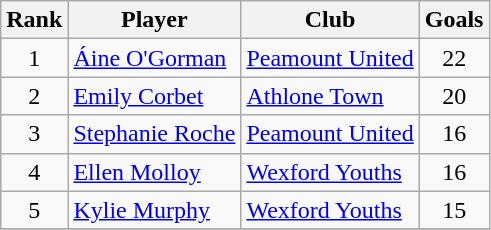<table class="wikitable" style="text-align:center">
<tr>
<th>Rank</th>
<th>Player</th>
<th>Club</th>
<th>Goals</th>
</tr>
<tr>
<td rowspan=1>1</td>
<td align="left"> <a href='#'>Áine O'Gorman</a></td>
<td align="left"><a href='#'>Peamount United</a></td>
<td rowspan=1>22</td>
</tr>
<tr>
<td rowspan=1>2</td>
<td align="left"> <a href='#'>Emily Corbet</a></td>
<td align="left"><a href='#'>Athlone Town</a></td>
<td rowspan=1>20</td>
</tr>
<tr>
<td rowspan=1>3</td>
<td align="left"> <a href='#'>Stephanie Roche</a></td>
<td align="left"><a href='#'>Peamount United</a></td>
<td rowspan=1>16</td>
</tr>
<tr>
<td rowspan=1>4</td>
<td align="left"> <a href='#'>Ellen Molloy</a></td>
<td align="left"><a href='#'>Wexford Youths</a></td>
<td rowspan=1>16</td>
</tr>
<tr>
<td rowspan=1>5</td>
<td align="left"> <a href='#'>Kylie Murphy</a></td>
<td align="left"><a href='#'>Wexford Youths</a></td>
<td rowspan=1>15</td>
</tr>
<tr>
</tr>
</table>
